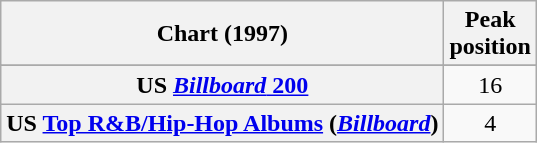<table class="wikitable sortable plainrowheaders" style="text-align:center">
<tr>
<th scope="col">Chart (1997)</th>
<th scope="col">Peak<br>position</th>
</tr>
<tr>
</tr>
<tr>
</tr>
<tr>
<th scope="row">US <a href='#'><em>Billboard</em> 200</a></th>
<td>16</td>
</tr>
<tr>
<th scope="row">US <a href='#'>Top R&B/Hip-Hop Albums</a> (<em><a href='#'>Billboard</a></em>)</th>
<td>4</td>
</tr>
</table>
